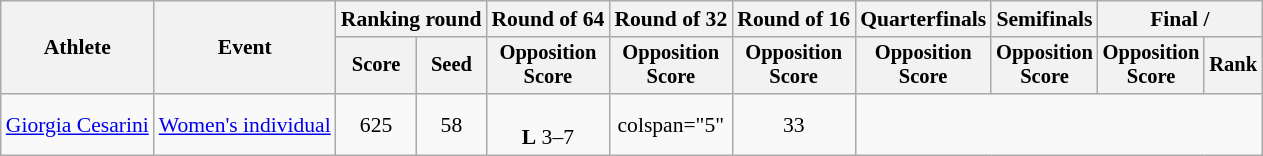<table class="wikitable" style="font-size:90%; text-align:center">
<tr>
<th rowspan=2>Athlete</th>
<th rowspan=2>Event</th>
<th colspan="2">Ranking round</th>
<th>Round of 64</th>
<th>Round of 32</th>
<th>Round of 16</th>
<th>Quarterfinals</th>
<th>Semifinals</th>
<th colspan="2">Final / </th>
</tr>
<tr style="font-size:95%">
<th>Score</th>
<th>Seed</th>
<th>Opposition<br>Score</th>
<th>Opposition<br>Score</th>
<th>Opposition<br>Score</th>
<th>Opposition<br>Score</th>
<th>Opposition<br>Score</th>
<th>Opposition<br>Score</th>
<th>Rank</th>
</tr>
<tr align=center>
<td align=left><a href='#'>Giorgia Cesarini</a></td>
<td align=left><a href='#'>Women's individual</a></td>
<td>625</td>
<td>58</td>
<td><br><strong>L</strong> 3–7</td>
<td>colspan="5" </td>
<td>33</td>
</tr>
</table>
